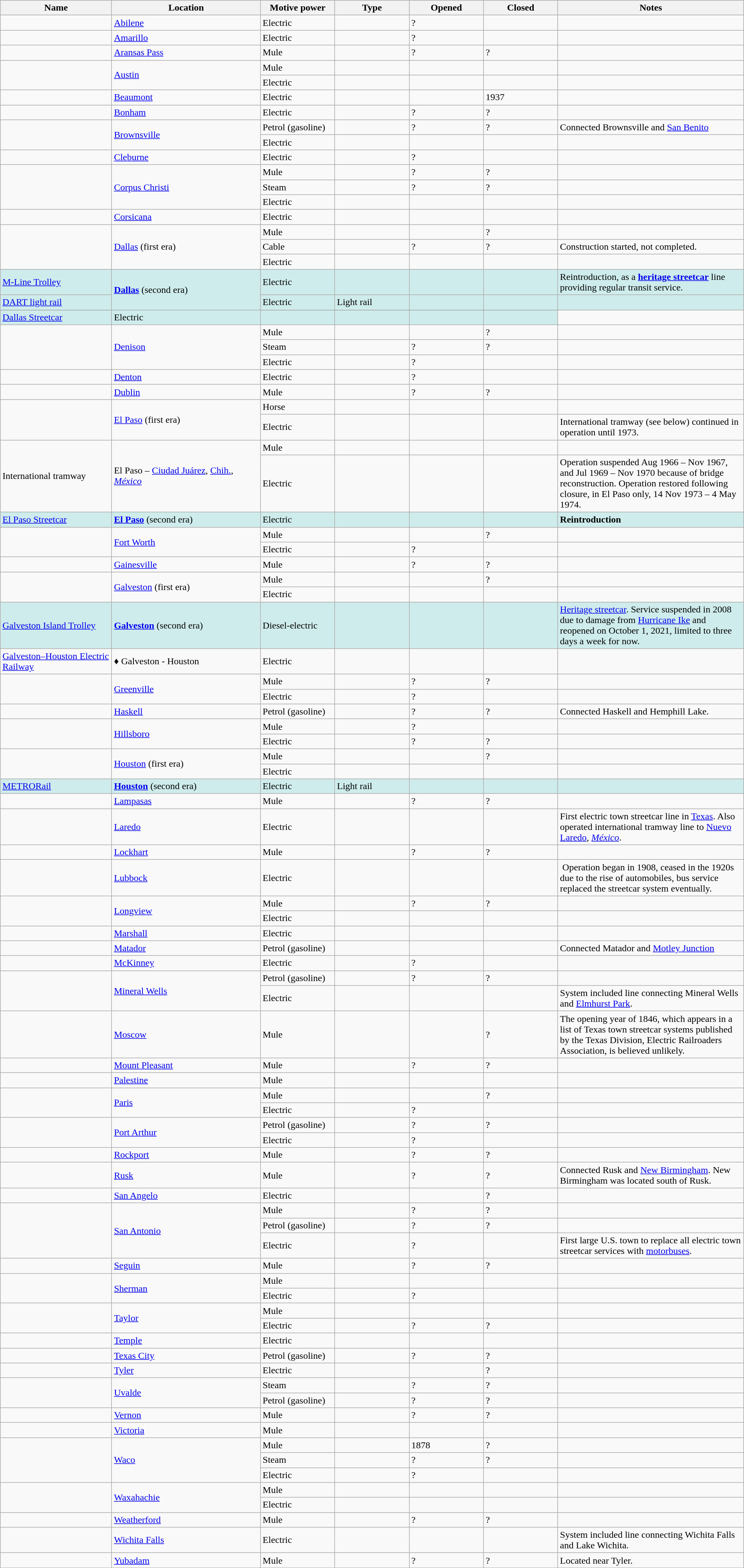<table class="wikitable sortable" width=100%>
<tr>
<th width=15%>Name</th>
<th width=20%>Location</th>
<th width=10%>Motive power</th>
<th width=10%>Type</th>
<th width=10%>Opened</th>
<th width=10%>Closed</th>
<th class="unsortable" width=25%>Notes</th>
</tr>
<tr>
<td> </td>
<td><a href='#'>Abilene</a></td>
<td>Electric</td>
<td> </td>
<td>?</td>
<td></td>
<td> </td>
</tr>
<tr>
<td> </td>
<td><a href='#'>Amarillo</a></td>
<td>Electric</td>
<td> </td>
<td>?</td>
<td></td>
<td> </td>
</tr>
<tr>
<td> </td>
<td><a href='#'>Aransas Pass</a></td>
<td>Mule</td>
<td> </td>
<td>?</td>
<td>?</td>
<td> </td>
</tr>
<tr>
<td rowspan="2"> </td>
<td rowspan="2"><a href='#'>Austin</a></td>
<td>Mule</td>
<td> </td>
<td></td>
<td></td>
<td> </td>
</tr>
<tr>
<td>Electric</td>
<td> </td>
<td></td>
<td></td>
<td> </td>
</tr>
<tr>
<td> </td>
<td><a href='#'>Beaumont</a></td>
<td>Electric</td>
<td> </td>
<td></td>
<td>1937</td>
<td> </td>
</tr>
<tr>
<td> </td>
<td><a href='#'>Bonham</a></td>
<td>Electric</td>
<td> </td>
<td>?</td>
<td>?</td>
<td> </td>
</tr>
<tr>
<td rowspan="2"> </td>
<td rowspan="2"><a href='#'>Brownsville</a></td>
<td>Petrol (gasoline)</td>
<td> </td>
<td>?</td>
<td>?</td>
<td>Connected Brownsville and <a href='#'>San Benito</a></td>
</tr>
<tr>
<td>Electric</td>
<td> </td>
<td></td>
<td></td>
<td> </td>
</tr>
<tr>
<td> </td>
<td><a href='#'>Cleburne</a></td>
<td>Electric</td>
<td> </td>
<td>?</td>
<td></td>
<td> </td>
</tr>
<tr>
<td rowspan="3"> </td>
<td rowspan="3"><a href='#'>Corpus Christi</a></td>
<td>Mule</td>
<td> </td>
<td>?</td>
<td>?</td>
<td> </td>
</tr>
<tr>
<td>Steam</td>
<td> </td>
<td>?</td>
<td>?</td>
<td> </td>
</tr>
<tr>
<td>Electric</td>
<td> </td>
<td></td>
<td></td>
<td> </td>
</tr>
<tr>
<td> </td>
<td><a href='#'>Corsicana</a></td>
<td>Electric</td>
<td> </td>
<td></td>
<td></td>
<td> </td>
</tr>
<tr>
<td rowspan="3"> </td>
<td rowspan="3"><a href='#'>Dallas</a> (first era)</td>
<td>Mule</td>
<td> </td>
<td></td>
<td>?</td>
<td> </td>
</tr>
<tr>
<td>Cable</td>
<td> </td>
<td>?</td>
<td>?</td>
<td>Construction started, not completed.</td>
</tr>
<tr>
<td>Electric</td>
<td> </td>
<td></td>
<td></td>
<td> </td>
</tr>
<tr style="background:#CFECEC">
<td><a href='#'>M-Line Trolley</a></td>
<td rowspan="3" style="background:#CFECEC"><strong><a href='#'>Dallas</a></strong> (second era)</td>
<td>Electric</td>
<td> </td>
<td></td>
<td> </td>
<td>Reintroduction, as a <strong><a href='#'>heritage streetcar</a></strong> line providing regular transit service.</td>
</tr>
<tr style="background:#CFECEC">
<td><a href='#'>DART light rail</a></td>
<td>Electric</td>
<td>Light rail</td>
<td></td>
<td> </td>
<td> </td>
</tr>
<tr>
</tr>
<tr style="background:#CFECEC">
<td><a href='#'>Dallas Streetcar</a></td>
<td>Electric</td>
<td> </td>
<td></td>
<td> </td>
<td> </td>
</tr>
<tr>
<td rowspan="3"> </td>
<td rowspan="3"><a href='#'>Denison</a></td>
<td>Mule</td>
<td> </td>
<td></td>
<td>?</td>
<td> </td>
</tr>
<tr>
<td>Steam</td>
<td> </td>
<td>?</td>
<td>?</td>
<td> </td>
</tr>
<tr>
<td>Electric</td>
<td> </td>
<td>?</td>
<td></td>
<td> </td>
</tr>
<tr>
<td> </td>
<td><a href='#'>Denton</a></td>
<td>Electric</td>
<td> </td>
<td>?</td>
<td></td>
<td> </td>
</tr>
<tr>
<td> </td>
<td><a href='#'>Dublin</a></td>
<td>Mule</td>
<td> </td>
<td>?</td>
<td>?</td>
<td> </td>
</tr>
<tr>
<td rowspan="2"> </td>
<td rowspan="2"><a href='#'>El Paso</a> (first era)</td>
<td>Horse</td>
<td> </td>
<td></td>
<td></td>
<td> </td>
</tr>
<tr>
<td>Electric</td>
<td> </td>
<td></td>
<td></td>
<td>International tramway (see below) continued in operation until 1973.</td>
</tr>
<tr>
<td rowspan="2">International tramway</td>
<td rowspan="2">El Paso – <a href='#'>Ciudad Juárez</a>, <a href='#'>Chih.</a>, <em><a href='#'>México</a></em></td>
<td>Mule</td>
<td> </td>
<td></td>
<td></td>
<td> </td>
</tr>
<tr>
<td>Electric</td>
<td> </td>
<td></td>
<td></td>
<td>Operation suspended Aug 1966 – Nov 1967, and Jul 1969 – Nov 1970 because of bridge reconstruction. Operation restored following closure, in El Paso only, 14 Nov 1973 – 4 May 1974.</td>
</tr>
<tr style="background:#CFECEC">
<td><a href='#'>El Paso Streetcar</a></td>
<td><strong><a href='#'>El Paso</a></strong> (second era)</td>
<td>Electric</td>
<td> </td>
<td></td>
<td> </td>
<td><strong>Reintroduction</strong></td>
</tr>
<tr>
<td rowspan="2"> </td>
<td rowspan="2"><a href='#'>Fort Worth</a></td>
<td>Mule</td>
<td> </td>
<td></td>
<td>?</td>
<td> </td>
</tr>
<tr>
<td>Electric</td>
<td> </td>
<td>?</td>
<td></td>
<td> </td>
</tr>
<tr>
<td> </td>
<td><a href='#'>Gainesville</a></td>
<td>Mule</td>
<td> </td>
<td>?</td>
<td>?</td>
<td> </td>
</tr>
<tr>
<td rowspan="2"> </td>
<td rowspan="2"><a href='#'>Galveston</a> (first era)</td>
<td>Mule</td>
<td> </td>
<td></td>
<td>?</td>
<td> </td>
</tr>
<tr>
<td>Electric</td>
<td> </td>
<td></td>
<td></td>
<td> </td>
</tr>
<tr style="background:#CFECEC">
<td><a href='#'>Galveston Island Trolley</a></td>
<td><strong><a href='#'>Galveston</a></strong> (second era)</td>
<td>Diesel-electric</td>
<td> </td>
<td></td>
<td> </td>
<td><a href='#'>Heritage streetcar</a>. Service suspended in 2008 due to damage from <a href='#'>Hurricane Ike</a> and reopened on October 1, 2021, limited to three days a week for now.</td>
</tr>
<tr>
<td><a href='#'>Galveston–Houston Electric Railway</a></td>
<td>♦ Galveston - Houston</td>
<td>Electric</td>
<td> </td>
<td></td>
<td></td>
<td> </td>
</tr>
<tr>
<td rowspan="2"> </td>
<td rowspan="2"><a href='#'>Greenville</a></td>
<td>Mule</td>
<td> </td>
<td>?</td>
<td>?</td>
<td> </td>
</tr>
<tr>
<td>Electric</td>
<td> </td>
<td>?</td>
<td></td>
<td> </td>
</tr>
<tr>
<td> </td>
<td><a href='#'>Haskell</a></td>
<td>Petrol (gasoline)</td>
<td> </td>
<td>?</td>
<td>?</td>
<td>Connected Haskell and Hemphill Lake.</td>
</tr>
<tr>
<td rowspan="2"> </td>
<td rowspan="2"><a href='#'>Hillsboro</a></td>
<td>Mule</td>
<td> </td>
<td>?</td>
<td></td>
<td> </td>
</tr>
<tr>
<td>Electric</td>
<td> </td>
<td>?</td>
<td>?</td>
<td> </td>
</tr>
<tr>
<td rowspan="2"> </td>
<td rowspan="2"><a href='#'>Houston</a> (first era)</td>
<td>Mule</td>
<td> </td>
<td></td>
<td>?</td>
<td> </td>
</tr>
<tr>
<td>Electric</td>
<td> </td>
<td></td>
<td></td>
<td> </td>
</tr>
<tr style="background:#CFECEC">
<td><a href='#'>METRORail</a></td>
<td><strong><a href='#'>Houston</a></strong> (second era)</td>
<td>Electric</td>
<td>Light rail</td>
<td></td>
<td> </td>
<td> </td>
</tr>
<tr>
<td> </td>
<td><a href='#'>Lampasas</a></td>
<td>Mule</td>
<td> </td>
<td>?</td>
<td>?</td>
<td> </td>
</tr>
<tr>
<td> </td>
<td><a href='#'>Laredo</a></td>
<td>Electric</td>
<td> </td>
<td></td>
<td></td>
<td>First electric town streetcar line in <a href='#'>Texas</a>. Also operated international tramway line to <a href='#'>Nuevo Laredo</a>, <em><a href='#'>México</a></em>.</td>
</tr>
<tr>
<td> </td>
<td><a href='#'>Lockhart</a></td>
<td>Mule</td>
<td> </td>
<td>?</td>
<td>?</td>
<td> </td>
</tr>
<tr>
<td> </td>
<td><a href='#'>Lubbock</a></td>
<td>Electric</td>
<td> </td>
<td></td>
<td></td>
<td> Operation began in 1908, ceased in the 1920s due to the rise of automobiles, bus service replaced the streetcar system eventually.</td>
</tr>
<tr>
<td rowspan="2"> </td>
<td rowspan="2"><a href='#'>Longview</a></td>
<td>Mule</td>
<td> </td>
<td>?</td>
<td>?</td>
<td> </td>
</tr>
<tr>
<td>Electric</td>
<td> </td>
<td></td>
<td></td>
<td> </td>
</tr>
<tr>
<td> </td>
<td><a href='#'>Marshall</a></td>
<td>Electric</td>
<td> </td>
<td></td>
<td></td>
<td> </td>
</tr>
<tr>
<td> </td>
<td><a href='#'>Matador</a></td>
<td>Petrol (gasoline)</td>
<td> </td>
<td></td>
<td></td>
<td>Connected Matador and <a href='#'>Motley Junction</a></td>
</tr>
<tr>
<td> </td>
<td><a href='#'>McKinney</a></td>
<td>Electric</td>
<td> </td>
<td>?</td>
<td></td>
<td> </td>
</tr>
<tr>
<td rowspan="2"> </td>
<td rowspan="2"><a href='#'>Mineral Wells</a></td>
<td>Petrol (gasoline)</td>
<td> </td>
<td>?</td>
<td>?</td>
<td> </td>
</tr>
<tr>
<td>Electric</td>
<td> </td>
<td></td>
<td></td>
<td>System included line connecting Mineral Wells and <a href='#'>Elmhurst Park</a>.</td>
</tr>
<tr>
<td> </td>
<td><a href='#'>Moscow</a></td>
<td>Mule</td>
<td> </td>
<td></td>
<td>?</td>
<td>The opening year of 1846, which appears in a list of Texas town streetcar systems published by the Texas Division, Electric Railroaders Association, is believed unlikely.</td>
</tr>
<tr>
<td> </td>
<td><a href='#'>Mount Pleasant</a></td>
<td>Mule</td>
<td> </td>
<td>?</td>
<td>?</td>
<td> </td>
</tr>
<tr>
<td> </td>
<td><a href='#'>Palestine</a></td>
<td>Mule</td>
<td> </td>
<td></td>
<td></td>
<td> </td>
</tr>
<tr>
<td rowspan="2"> </td>
<td rowspan="2"><a href='#'>Paris</a></td>
<td>Mule</td>
<td> </td>
<td></td>
<td>?</td>
<td> </td>
</tr>
<tr>
<td>Electric</td>
<td> </td>
<td>?</td>
<td></td>
<td> </td>
</tr>
<tr>
<td rowspan="2"> </td>
<td rowspan="2"><a href='#'>Port Arthur</a></td>
<td>Petrol (gasoline)</td>
<td> </td>
<td>?</td>
<td>?</td>
<td> </td>
</tr>
<tr>
<td>Electric</td>
<td> </td>
<td>?</td>
<td></td>
<td> </td>
</tr>
<tr>
<td> </td>
<td><a href='#'>Rockport</a></td>
<td>Mule</td>
<td> </td>
<td>?</td>
<td>?</td>
<td> </td>
</tr>
<tr>
<td> </td>
<td><a href='#'>Rusk</a></td>
<td>Mule</td>
<td> </td>
<td>?</td>
<td>?</td>
<td>Connected Rusk and <a href='#'>New Birmingham</a>. New Birmingham was located  south of Rusk.</td>
</tr>
<tr>
<td> </td>
<td><a href='#'>San Angelo</a></td>
<td>Electric</td>
<td> </td>
<td></td>
<td>?</td>
<td> </td>
</tr>
<tr>
<td rowspan="3"> </td>
<td rowspan="3"><a href='#'>San Antonio</a></td>
<td>Mule</td>
<td> </td>
<td>?</td>
<td>?</td>
<td> </td>
</tr>
<tr>
<td>Petrol (gasoline)</td>
<td> </td>
<td>?</td>
<td>?</td>
<td> </td>
</tr>
<tr>
<td>Electric</td>
<td> </td>
<td>?</td>
<td></td>
<td>First large U.S. town to replace all electric town streetcar services with <a href='#'>motorbuses</a>.</td>
</tr>
<tr>
<td> </td>
<td><a href='#'>Seguin</a></td>
<td>Mule</td>
<td> </td>
<td>?</td>
<td>?</td>
<td> </td>
</tr>
<tr>
<td rowspan="2"> </td>
<td rowspan="2"><a href='#'>Sherman</a></td>
<td>Mule</td>
<td> </td>
<td></td>
<td></td>
<td> </td>
</tr>
<tr>
<td>Electric</td>
<td> </td>
<td>?</td>
<td></td>
<td> </td>
</tr>
<tr>
<td rowspan="2"> </td>
<td rowspan="2"><a href='#'>Taylor</a></td>
<td>Mule</td>
<td> </td>
<td></td>
<td></td>
<td> </td>
</tr>
<tr>
<td>Electric</td>
<td> </td>
<td>?</td>
<td>?</td>
<td> </td>
</tr>
<tr>
<td> </td>
<td><a href='#'>Temple</a></td>
<td>Electric</td>
<td> </td>
<td></td>
<td></td>
<td> </td>
</tr>
<tr>
<td> </td>
<td><a href='#'>Texas City</a></td>
<td>Petrol (gasoline)</td>
<td> </td>
<td>?</td>
<td>?</td>
<td> </td>
</tr>
<tr>
<td> </td>
<td><a href='#'>Tyler</a></td>
<td>Electric</td>
<td> </td>
<td></td>
<td>?</td>
<td> </td>
</tr>
<tr>
<td rowspan="2"> </td>
<td rowspan="2"><a href='#'>Uvalde</a></td>
<td>Steam</td>
<td> </td>
<td>?</td>
<td>?</td>
<td> </td>
</tr>
<tr>
<td>Petrol (gasoline)</td>
<td> </td>
<td>?</td>
<td>?</td>
<td> </td>
</tr>
<tr>
<td> </td>
<td><a href='#'>Vernon</a></td>
<td>Mule</td>
<td> </td>
<td>?</td>
<td>?</td>
<td> </td>
</tr>
<tr>
<td> </td>
<td><a href='#'>Victoria</a></td>
<td>Mule</td>
<td> </td>
<td></td>
<td></td>
<td> </td>
</tr>
<tr>
<td rowspan="3"> </td>
<td rowspan="3"><a href='#'>Waco</a></td>
<td>Mule</td>
<td> </td>
<td>1878</td>
<td>?</td>
<td> </td>
</tr>
<tr>
<td>Steam</td>
<td> </td>
<td>?</td>
<td>?</td>
<td> </td>
</tr>
<tr>
<td>Electric</td>
<td> </td>
<td>?</td>
<td></td>
<td> </td>
</tr>
<tr>
<td rowspan="2"> </td>
<td rowspan="2"><a href='#'>Waxahachie</a></td>
<td>Mule</td>
<td> </td>
<td></td>
<td></td>
<td> </td>
</tr>
<tr>
<td>Electric</td>
<td> </td>
<td></td>
<td></td>
<td> </td>
</tr>
<tr>
<td> </td>
<td><a href='#'>Weatherford</a></td>
<td>Mule</td>
<td> </td>
<td>?</td>
<td>?</td>
<td> </td>
</tr>
<tr>
<td> </td>
<td><a href='#'>Wichita Falls</a></td>
<td>Electric</td>
<td> </td>
<td></td>
<td></td>
<td>System included line connecting Wichita Falls and Lake Wichita.</td>
</tr>
<tr>
<td> </td>
<td><a href='#'>Yubadam</a></td>
<td>Mule</td>
<td> </td>
<td>?</td>
<td>?</td>
<td>Located near Tyler.</td>
</tr>
<tr>
</tr>
</table>
